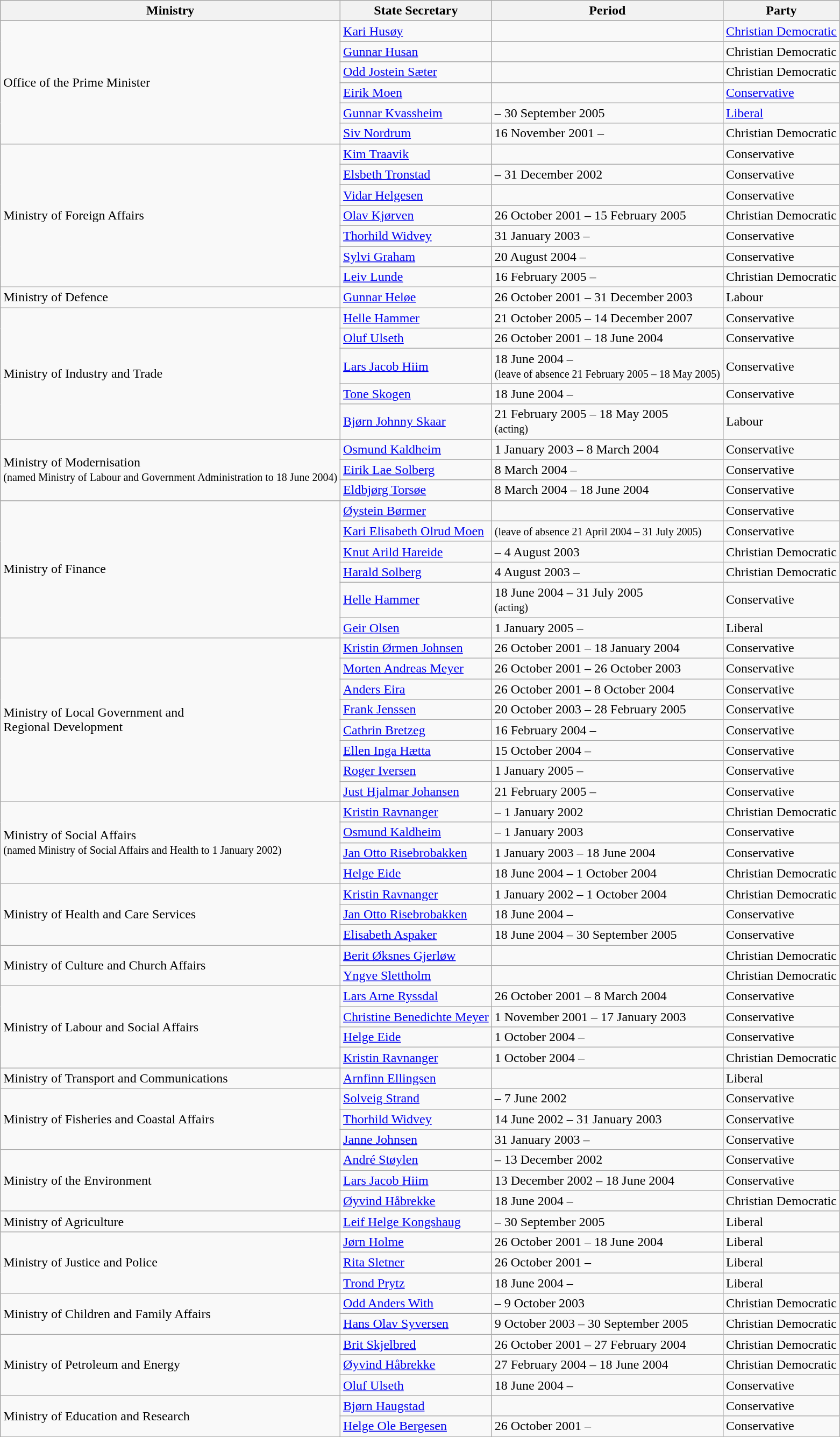<table class="wikitable">
<tr>
<th>Ministry</th>
<th>State Secretary</th>
<th>Period</th>
<th>Party</th>
</tr>
<tr>
<td rowspan=6>Office of the Prime Minister</td>
<td><a href='#'>Kari Husøy</a></td>
<td></td>
<td><a href='#'>Christian Democratic</a></td>
</tr>
<tr>
<td><a href='#'>Gunnar Husan</a></td>
<td></td>
<td>Christian Democratic</td>
</tr>
<tr>
<td><a href='#'>Odd Jostein Sæter</a></td>
<td></td>
<td>Christian Democratic</td>
</tr>
<tr>
<td><a href='#'>Eirik Moen</a></td>
<td></td>
<td><a href='#'>Conservative</a></td>
</tr>
<tr>
<td><a href='#'>Gunnar Kvassheim</a></td>
<td>– 30 September 2005</td>
<td><a href='#'>Liberal</a></td>
</tr>
<tr>
<td><a href='#'>Siv Nordrum</a></td>
<td>16 November 2001 –</td>
<td>Christian Democratic</td>
</tr>
<tr>
<td rowspan=7>Ministry of Foreign Affairs</td>
<td><a href='#'>Kim Traavik</a></td>
<td></td>
<td>Conservative</td>
</tr>
<tr>
<td><a href='#'>Elsbeth Tronstad</a></td>
<td>– 31 December 2002</td>
<td>Conservative</td>
</tr>
<tr>
<td><a href='#'>Vidar Helgesen</a></td>
<td></td>
<td>Conservative</td>
</tr>
<tr>
<td><a href='#'>Olav Kjørven</a></td>
<td>26 October 2001 – 15 February 2005</td>
<td>Christian Democratic</td>
</tr>
<tr>
<td><a href='#'>Thorhild Widvey</a></td>
<td>31 January 2003 –</td>
<td>Conservative</td>
</tr>
<tr>
<td><a href='#'>Sylvi Graham</a></td>
<td>20 August 2004 –</td>
<td>Conservative</td>
</tr>
<tr>
<td><a href='#'>Leiv Lunde</a></td>
<td>16 February 2005 –</td>
<td>Christian Democratic</td>
</tr>
<tr>
<td>Ministry of Defence</td>
<td><a href='#'>Gunnar Heløe</a></td>
<td>26 October 2001 – 31 December 2003</td>
<td>Labour</td>
</tr>
<tr>
<td rowspan=5>Ministry of Industry and Trade</td>
<td><a href='#'>Helle Hammer</a></td>
<td>21 October 2005 – 14 December 2007</td>
<td>Conservative</td>
</tr>
<tr>
<td><a href='#'>Oluf Ulseth</a></td>
<td>26 October 2001 – 18 June 2004</td>
<td>Conservative</td>
</tr>
<tr>
<td><a href='#'>Lars Jacob Hiim</a></td>
<td>18 June 2004 – <br><small>(leave of absence 21 February 2005 – 18 May 2005)</small></td>
<td>Conservative</td>
</tr>
<tr>
<td><a href='#'>Tone Skogen</a></td>
<td>18 June 2004 –</td>
<td>Conservative</td>
</tr>
<tr>
<td><a href='#'>Bjørn Johnny Skaar</a></td>
<td>21 February 2005 – 18 May 2005<br><small>(acting)</small></td>
<td>Labour</td>
</tr>
<tr>
<td rowspan=3>Ministry of Modernisation<br><small>(named Ministry of Labour and Government Administration to 18 June 2004)</small></td>
<td><a href='#'>Osmund Kaldheim</a></td>
<td>1 January 2003 – 8 March 2004</td>
<td>Conservative</td>
</tr>
<tr>
<td><a href='#'>Eirik Lae Solberg</a></td>
<td>8 March 2004 –</td>
<td>Conservative</td>
</tr>
<tr>
<td><a href='#'>Eldbjørg Torsøe</a></td>
<td>8 March 2004 – 18 June 2004</td>
<td>Conservative</td>
</tr>
<tr>
<td rowspan=6>Ministry of Finance</td>
<td><a href='#'>Øystein Børmer</a></td>
<td></td>
<td>Conservative</td>
</tr>
<tr>
<td><a href='#'>Kari Elisabeth Olrud Moen</a></td>
<td><small>(leave of absence 21 April 2004 – 31 July 2005)</small></td>
<td>Conservative</td>
</tr>
<tr>
<td><a href='#'>Knut Arild Hareide</a></td>
<td>– 4 August 2003</td>
<td>Christian Democratic</td>
</tr>
<tr>
<td><a href='#'>Harald Solberg</a></td>
<td>4 August 2003 –</td>
<td>Christian Democratic</td>
</tr>
<tr>
<td><a href='#'>Helle Hammer</a></td>
<td>18 June 2004 – 31 July 2005<br><small>(acting)</small></td>
<td>Conservative</td>
</tr>
<tr>
<td><a href='#'>Geir Olsen</a></td>
<td>1 January 2005 –</td>
<td>Liberal</td>
</tr>
<tr>
<td rowspan=8>Ministry of Local Government and<br>Regional Development</td>
<td><a href='#'>Kristin Ørmen Johnsen</a></td>
<td>26 October 2001 – 18 January 2004</td>
<td>Conservative</td>
</tr>
<tr>
<td><a href='#'>Morten Andreas Meyer</a></td>
<td>26 October 2001 – 26 October 2003</td>
<td>Conservative</td>
</tr>
<tr>
<td><a href='#'>Anders Eira</a></td>
<td>26 October 2001 – 8 October 2004</td>
<td>Conservative</td>
</tr>
<tr>
<td><a href='#'>Frank Jenssen</a></td>
<td>20 October 2003 – 28 February 2005</td>
<td>Conservative</td>
</tr>
<tr>
<td><a href='#'>Cathrin Bretzeg</a></td>
<td>16 February 2004 –</td>
<td>Conservative</td>
</tr>
<tr>
<td><a href='#'>Ellen Inga Hætta</a></td>
<td>15 October 2004 –</td>
<td>Conservative</td>
</tr>
<tr>
<td><a href='#'>Roger Iversen</a></td>
<td>1 January 2005 –</td>
<td>Conservative</td>
</tr>
<tr>
<td><a href='#'>Just Hjalmar Johansen</a></td>
<td>21 February 2005 –</td>
<td>Conservative</td>
</tr>
<tr>
<td rowspan=4>Ministry of Social Affairs<br><small>(named Ministry of Social Affairs and Health to 1 January 2002)</small></td>
<td><a href='#'>Kristin Ravnanger</a></td>
<td>– 1 January 2002</td>
<td>Christian Democratic</td>
</tr>
<tr>
<td><a href='#'>Osmund Kaldheim</a></td>
<td>– 1 January 2003</td>
<td>Conservative</td>
</tr>
<tr>
<td><a href='#'>Jan Otto Risebrobakken</a></td>
<td>1 January 2003 – 18 June 2004</td>
<td>Conservative</td>
</tr>
<tr>
<td><a href='#'>Helge Eide</a></td>
<td>18 June 2004 – 1 October 2004</td>
<td>Christian Democratic</td>
</tr>
<tr>
<td rowspan=3>Ministry of Health and Care Services</td>
<td><a href='#'>Kristin Ravnanger</a></td>
<td>1 January 2002 – 1 October 2004</td>
<td>Christian Democratic</td>
</tr>
<tr>
<td><a href='#'>Jan Otto Risebrobakken</a></td>
<td>18 June 2004 –</td>
<td>Conservative</td>
</tr>
<tr>
<td><a href='#'>Elisabeth Aspaker</a></td>
<td>18 June 2004 – 30 September 2005</td>
<td>Conservative</td>
</tr>
<tr>
<td rowspan=2>Ministry of Culture and Church Affairs</td>
<td><a href='#'>Berit Øksnes Gjerløw</a></td>
<td></td>
<td>Christian Democratic</td>
</tr>
<tr>
<td><a href='#'>Yngve Slettholm</a></td>
<td></td>
<td>Christian Democratic</td>
</tr>
<tr>
<td rowspan=4>Ministry of Labour and Social Affairs</td>
<td><a href='#'>Lars Arne Ryssdal</a></td>
<td>26 October 2001 – 8 March 2004</td>
<td>Conservative</td>
</tr>
<tr>
<td><a href='#'>Christine Benedichte Meyer</a></td>
<td>1 November 2001 – 17 January 2003</td>
<td>Conservative</td>
</tr>
<tr>
<td><a href='#'>Helge Eide</a></td>
<td>1 October 2004 –</td>
<td>Conservative</td>
</tr>
<tr>
<td><a href='#'>Kristin Ravnanger</a></td>
<td>1 October 2004 –</td>
<td>Christian Democratic</td>
</tr>
<tr>
<td>Ministry of Transport and Communications</td>
<td><a href='#'>Arnfinn Ellingsen</a></td>
<td></td>
<td>Liberal</td>
</tr>
<tr>
<td rowspan=3>Ministry of Fisheries and Coastal Affairs</td>
<td><a href='#'>Solveig Strand</a></td>
<td>– 7 June 2002</td>
<td>Conservative</td>
</tr>
<tr>
<td><a href='#'>Thorhild Widvey</a></td>
<td>14 June 2002 – 31 January 2003</td>
<td>Conservative</td>
</tr>
<tr>
<td><a href='#'>Janne Johnsen</a></td>
<td>31 January 2003 –</td>
<td>Conservative</td>
</tr>
<tr>
<td rowspan=3>Ministry of the Environment</td>
<td><a href='#'>André Støylen</a></td>
<td>– 13 December 2002</td>
<td>Conservative</td>
</tr>
<tr>
<td><a href='#'>Lars Jacob Hiim</a></td>
<td>13 December 2002 – 18 June 2004</td>
<td>Conservative</td>
</tr>
<tr>
<td><a href='#'>Øyvind Håbrekke</a></td>
<td>18 June 2004 –</td>
<td>Christian Democratic</td>
</tr>
<tr>
<td>Ministry of Agriculture</td>
<td><a href='#'>Leif Helge Kongshaug</a></td>
<td>– 30 September 2005</td>
<td>Liberal</td>
</tr>
<tr>
<td rowspan=3>Ministry of Justice and Police</td>
<td><a href='#'>Jørn Holme</a></td>
<td>26 October 2001 – 18 June 2004</td>
<td>Liberal</td>
</tr>
<tr>
<td><a href='#'>Rita Sletner</a></td>
<td>26 October 2001 –</td>
<td>Liberal</td>
</tr>
<tr>
<td><a href='#'>Trond Prytz</a></td>
<td>18 June 2004 –</td>
<td>Liberal</td>
</tr>
<tr>
<td rowspan=2>Ministry of Children and Family Affairs</td>
<td><a href='#'>Odd Anders With</a></td>
<td>– 9 October 2003</td>
<td>Christian Democratic</td>
</tr>
<tr>
<td><a href='#'>Hans Olav Syversen</a></td>
<td>9 October 2003 – 30 September 2005</td>
<td>Christian Democratic</td>
</tr>
<tr>
<td rowspan=3>Ministry of Petroleum and Energy</td>
<td><a href='#'>Brit Skjelbred</a></td>
<td>26 October 2001 – 27 February 2004</td>
<td>Christian Democratic</td>
</tr>
<tr>
<td><a href='#'>Øyvind Håbrekke</a></td>
<td>27 February 2004 – 18 June 2004</td>
<td>Christian Democratic</td>
</tr>
<tr>
<td><a href='#'>Oluf Ulseth</a></td>
<td>18 June 2004 –</td>
<td>Conservative</td>
</tr>
<tr>
<td rowspan=2>Ministry of Education and Research</td>
<td><a href='#'>Bjørn Haugstad</a></td>
<td></td>
<td>Conservative</td>
</tr>
<tr>
<td><a href='#'>Helge Ole Bergesen</a></td>
<td>26 October 2001 –</td>
<td>Conservative</td>
</tr>
</table>
